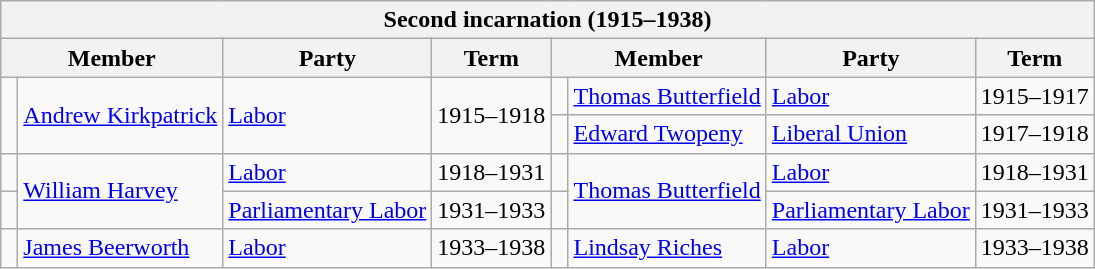<table class="wikitable">
<tr>
<th colspan = 8>Second incarnation (1915–1938)</th>
</tr>
<tr>
<th colspan=2>Member</th>
<th>Party</th>
<th>Term</th>
<th colspan=2>Member</th>
<th>Party</th>
<th>Term</th>
</tr>
<tr>
<td rowspan=2 > </td>
<td rowspan=2><a href='#'>Andrew Kirkpatrick</a></td>
<td rowspan=2><a href='#'>Labor</a></td>
<td rowspan=2>1915–1918</td>
<td> </td>
<td><a href='#'>Thomas Butterfield</a></td>
<td><a href='#'>Labor</a></td>
<td>1915–1917</td>
</tr>
<tr>
<td> </td>
<td><a href='#'>Edward Twopeny</a></td>
<td><a href='#'>Liberal Union</a></td>
<td>1917–1918</td>
</tr>
<tr>
<td> </td>
<td rowspan=2><a href='#'>William Harvey</a></td>
<td><a href='#'>Labor</a></td>
<td>1918–1931</td>
<td> </td>
<td rowspan=2><a href='#'>Thomas Butterfield</a></td>
<td><a href='#'>Labor</a></td>
<td>1918–1931</td>
</tr>
<tr>
<td> </td>
<td><a href='#'>Parliamentary Labor</a></td>
<td>1931–1933</td>
<td> </td>
<td><a href='#'>Parliamentary Labor</a></td>
<td>1931–1933</td>
</tr>
<tr>
<td> </td>
<td><a href='#'>James Beerworth</a></td>
<td><a href='#'>Labor</a></td>
<td>1933–1938</td>
<td> </td>
<td><a href='#'>Lindsay Riches</a></td>
<td><a href='#'>Labor</a></td>
<td>1933–1938</td>
</tr>
</table>
